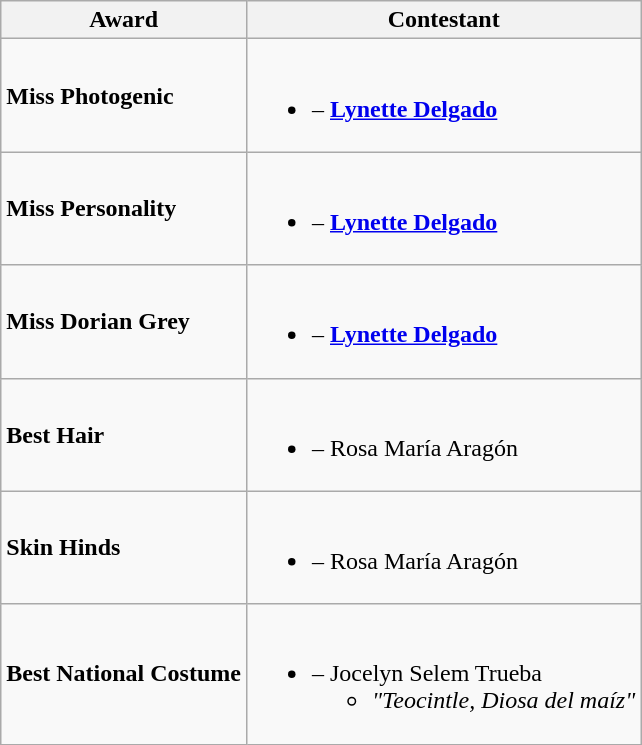<table class="wikitable">
<tr>
<th>Award</th>
<th>Contestant</th>
</tr>
<tr>
<td><strong>Miss Photogenic</strong></td>
<td><br><ul><li><strong></strong> – <strong><a href='#'>Lynette Delgado</a></strong></li></ul></td>
</tr>
<tr>
<td><strong>Miss Personality</strong></td>
<td><br><ul><li><strong></strong> – <strong><a href='#'>Lynette Delgado</a></strong></li></ul></td>
</tr>
<tr>
<td><strong>Miss Dorian Grey</strong></td>
<td><br><ul><li><strong></strong> – <strong><a href='#'>Lynette Delgado</a></strong></li></ul></td>
</tr>
<tr>
<td><strong>Best Hair</strong></td>
<td><br><ul><li><strong></strong> – Rosa María Aragón</li></ul></td>
</tr>
<tr>
<td><strong>Skin Hinds</strong></td>
<td><br><ul><li><strong></strong> – Rosa María Aragón</li></ul></td>
</tr>
<tr>
<td><strong>Best National Costume</strong></td>
<td><br><ul><li><strong></strong> – Jocelyn Selem Trueba<ul><li><em>"Teocintle, Diosa del maíz"</em></li></ul></li></ul></td>
</tr>
</table>
